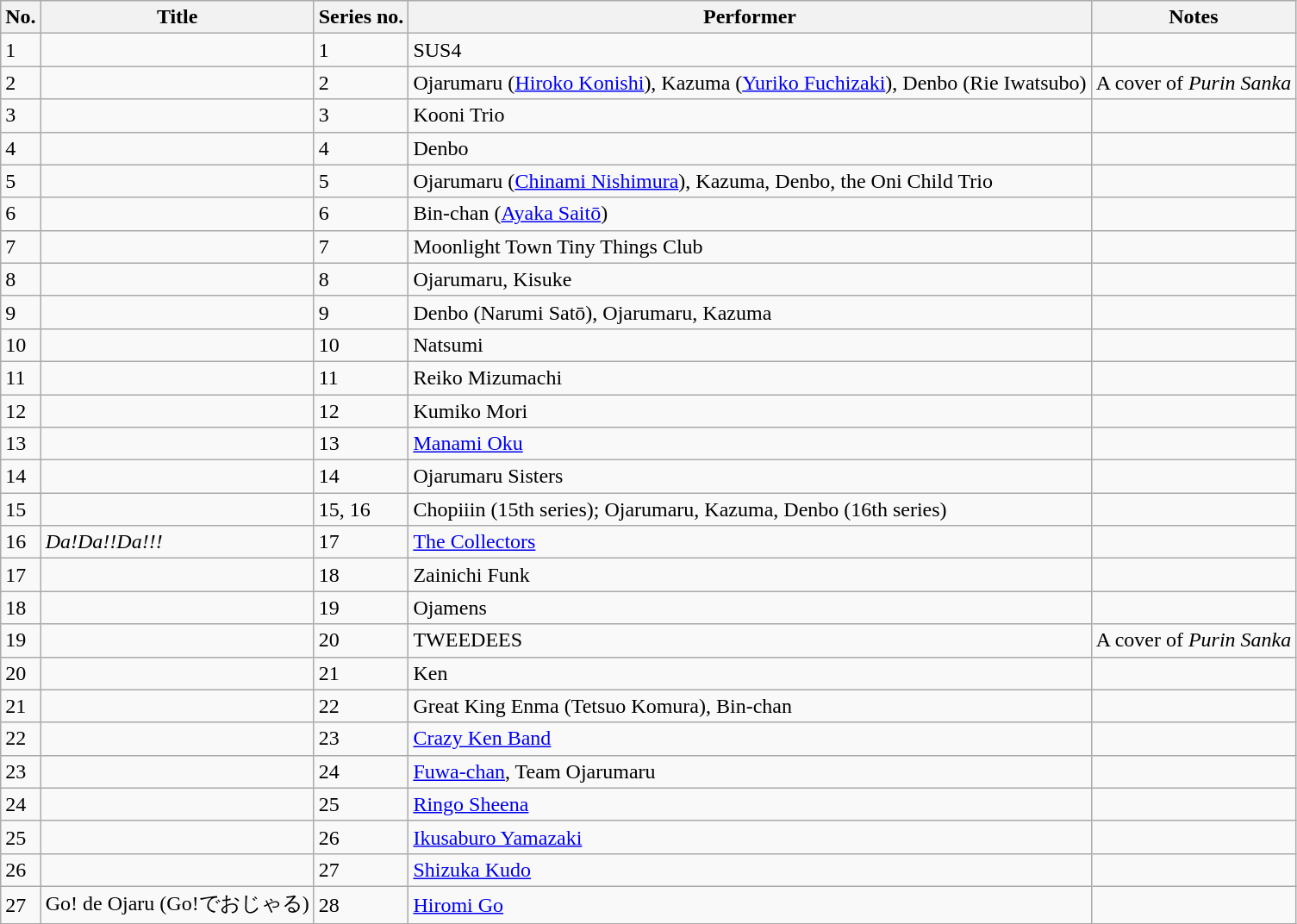<table class="wikitable">
<tr>
<th>No.</th>
<th>Title</th>
<th>Series no.</th>
<th>Performer</th>
<th>Notes</th>
</tr>
<tr>
<td>1</td>
<td></td>
<td>1</td>
<td>SUS4</td>
<td></td>
</tr>
<tr>
<td>2</td>
<td></td>
<td>2</td>
<td>Ojarumaru (<a href='#'>Hiroko Konishi</a>), Kazuma (<a href='#'>Yuriko Fuchizaki</a>), Denbo (Rie Iwatsubo)</td>
<td>A cover of <em>Purin Sanka</em></td>
</tr>
<tr>
<td>3</td>
<td></td>
<td>3</td>
<td>Kooni Trio</td>
<td></td>
</tr>
<tr>
<td>4</td>
<td></td>
<td>4</td>
<td>Denbo</td>
<td></td>
</tr>
<tr>
<td>5</td>
<td></td>
<td>5</td>
<td>Ojarumaru (<a href='#'>Chinami Nishimura</a>), Kazuma, Denbo, the Oni Child Trio</td>
<td></td>
</tr>
<tr>
<td>6</td>
<td></td>
<td>6</td>
<td>Bin-chan (<a href='#'>Ayaka Saitō</a>)</td>
<td></td>
</tr>
<tr>
<td>7</td>
<td></td>
<td>7</td>
<td>Moonlight Town Tiny Things Club</td>
<td></td>
</tr>
<tr>
<td>8</td>
<td></td>
<td>8</td>
<td>Ojarumaru, Kisuke</td>
<td></td>
</tr>
<tr>
<td>9</td>
<td></td>
<td>9</td>
<td>Denbo (Narumi Satō), Ojarumaru, Kazuma</td>
<td></td>
</tr>
<tr>
<td>10</td>
<td></td>
<td>10</td>
<td>Natsumi</td>
<td></td>
</tr>
<tr>
<td>11</td>
<td></td>
<td>11</td>
<td>Reiko Mizumachi</td>
<td></td>
</tr>
<tr>
<td>12</td>
<td></td>
<td>12</td>
<td>Kumiko Mori</td>
<td></td>
</tr>
<tr>
<td>13</td>
<td></td>
<td>13</td>
<td><a href='#'>Manami Oku</a></td>
<td></td>
</tr>
<tr>
<td>14</td>
<td></td>
<td>14</td>
<td>Ojarumaru Sisters</td>
<td></td>
</tr>
<tr>
<td>15</td>
<td></td>
<td>15, 16</td>
<td>Chopiiin (15th series); Ojarumaru, Kazuma, Denbo (16th series)</td>
<td></td>
</tr>
<tr>
<td>16</td>
<td><em>Da!Da!!Da!!!</em></td>
<td>17</td>
<td><a href='#'>The Collectors</a></td>
<td></td>
</tr>
<tr>
<td>17</td>
<td></td>
<td>18</td>
<td>Zainichi Funk</td>
<td></td>
</tr>
<tr>
<td>18</td>
<td></td>
<td>19</td>
<td>Ojamens</td>
<td></td>
</tr>
<tr>
<td>19</td>
<td></td>
<td>20</td>
<td>TWEEDEES</td>
<td>A cover of <em>Purin Sanka</em></td>
</tr>
<tr>
<td>20</td>
<td></td>
<td>21</td>
<td>Ken</td>
<td></td>
</tr>
<tr>
<td>21</td>
<td></td>
<td>22</td>
<td>Great King Enma (Tetsuo Komura), Bin-chan</td>
<td></td>
</tr>
<tr>
<td>22</td>
<td></td>
<td>23</td>
<td><a href='#'>Crazy Ken Band</a></td>
<td></td>
</tr>
<tr>
<td>23</td>
<td></td>
<td>24</td>
<td><a href='#'>Fuwa-chan</a>, Team Ojarumaru</td>
<td></td>
</tr>
<tr>
<td>24</td>
<td></td>
<td>25</td>
<td><a href='#'>Ringo Sheena</a></td>
<td></td>
</tr>
<tr>
<td>25</td>
<td></td>
<td>26</td>
<td><a href='#'>Ikusaburo Yamazaki</a></td>
<td></td>
</tr>
<tr>
<td>26</td>
<td></td>
<td>27</td>
<td><a href='#'>Shizuka Kudo</a></td>
<td></td>
</tr>
<tr>
<td>27</td>
<td>Go! de Ojaru (Go!でおじゃる)</td>
<td>28</td>
<td><a href='#'>Hiromi Go</a></td>
<td></td>
</tr>
</table>
